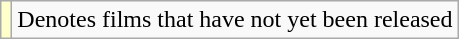<table class="wikitable sortable">
<tr>
<td style="background:#FFFFCC;"></td>
<td>Denotes films that have not yet been released</td>
</tr>
</table>
